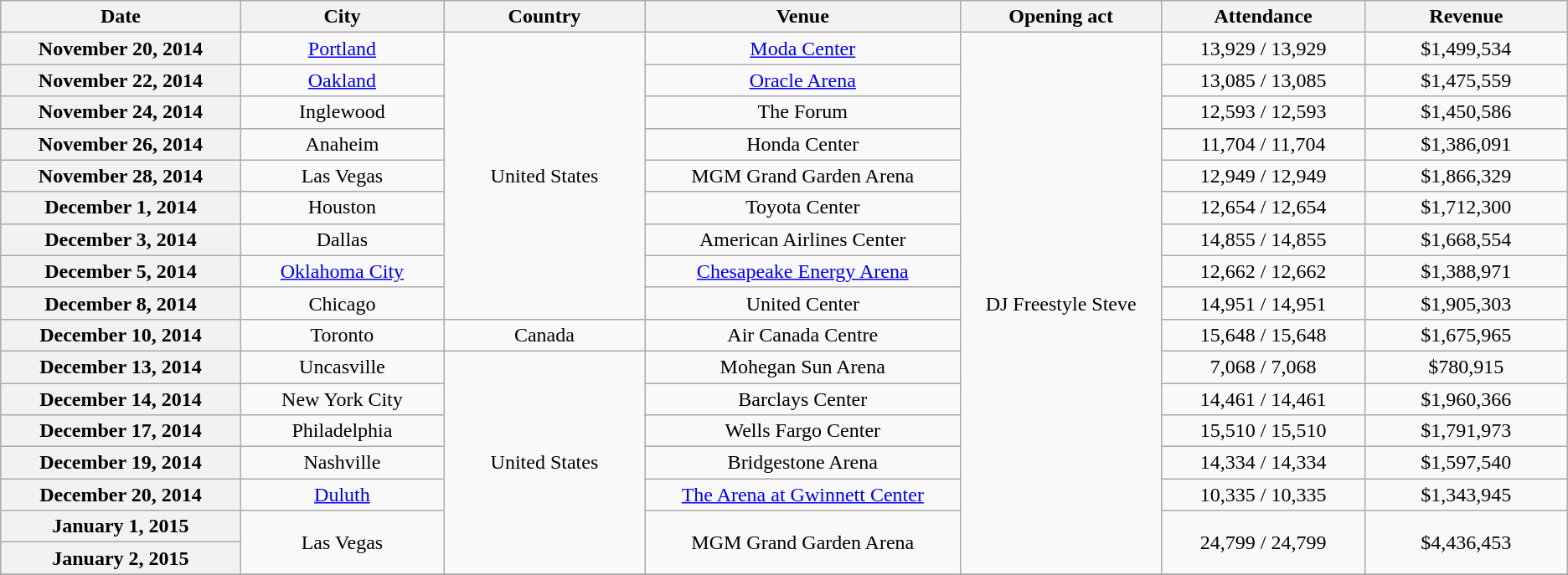<table class="wikitable plainrowheaders" style="text-align:center;">
<tr>
<th scope="col" style="width:12em;">Date</th>
<th scope="col" style="width:10em;">City</th>
<th scope="col" style="width:10em;">Country</th>
<th scope="col" style="width:16em;">Venue</th>
<th scope="col" style="width:10em;">Opening act</th>
<th scope="col" style="width:10em;">Attendance</th>
<th scope="col" style="width:10em;">Revenue</th>
</tr>
<tr>
<th scope="row">November 20, 2014</th>
<td><a href='#'>Portland</a></td>
<td rowspan="9">United States</td>
<td><a href='#'>Moda Center</a></td>
<td rowspan="17">DJ Freestyle Steve</td>
<td>13,929 / 13,929</td>
<td>$1,499,534</td>
</tr>
<tr>
<th scope="row">November 22, 2014</th>
<td><a href='#'>Oakland</a></td>
<td><a href='#'>Oracle Arena</a></td>
<td>13,085 / 13,085</td>
<td>$1,475,559</td>
</tr>
<tr>
<th scope="row">November 24, 2014</th>
<td>Inglewood</td>
<td>The Forum</td>
<td>12,593 / 12,593</td>
<td>$1,450,586</td>
</tr>
<tr>
<th scope="row">November 26, 2014</th>
<td>Anaheim</td>
<td>Honda Center</td>
<td>11,704 / 11,704</td>
<td>$1,386,091</td>
</tr>
<tr>
<th scope="row">November 28, 2014</th>
<td>Las Vegas</td>
<td>MGM Grand Garden Arena</td>
<td>12,949 / 12,949</td>
<td>$1,866,329</td>
</tr>
<tr>
<th scope="row">December 1, 2014</th>
<td>Houston</td>
<td>Toyota Center</td>
<td>12,654 / 12,654</td>
<td>$1,712,300</td>
</tr>
<tr>
<th scope="row">December 3, 2014</th>
<td>Dallas</td>
<td>American Airlines Center</td>
<td>14,855 / 14,855</td>
<td>$1,668,554</td>
</tr>
<tr>
<th scope="row">December 5, 2014</th>
<td><a href='#'>Oklahoma City</a></td>
<td><a href='#'>Chesapeake Energy Arena</a></td>
<td>12,662 / 12,662</td>
<td>$1,388,971</td>
</tr>
<tr>
<th scope="row">December 8, 2014</th>
<td>Chicago</td>
<td>United Center</td>
<td>14,951 / 14,951</td>
<td>$1,905,303</td>
</tr>
<tr>
<th scope="row">December 10, 2014</th>
<td>Toronto</td>
<td>Canada</td>
<td>Air Canada Centre</td>
<td>15,648 / 15,648</td>
<td>$1,675,965</td>
</tr>
<tr>
<th scope="row">December 13, 2014</th>
<td>Uncasville</td>
<td rowspan="7">United States</td>
<td>Mohegan Sun Arena</td>
<td>7,068 / 7,068</td>
<td>$780,915</td>
</tr>
<tr>
<th scope="row">December 14, 2014</th>
<td>New York City</td>
<td>Barclays Center</td>
<td>14,461 / 14,461</td>
<td>$1,960,366</td>
</tr>
<tr>
<th scope="row">December 17, 2014</th>
<td>Philadelphia</td>
<td>Wells Fargo Center</td>
<td>15,510 / 15,510</td>
<td>$1,791,973</td>
</tr>
<tr>
<th scope="row">December 19, 2014</th>
<td>Nashville</td>
<td>Bridgestone Arena</td>
<td>14,334 / 14,334</td>
<td>$1,597,540</td>
</tr>
<tr>
<th scope="row">December 20, 2014</th>
<td><a href='#'>Duluth</a></td>
<td><a href='#'>The Arena at Gwinnett Center</a></td>
<td>10,335 / 10,335</td>
<td>$1,343,945</td>
</tr>
<tr>
<th scope="row">January 1, 2015</th>
<td rowspan="2">Las Vegas</td>
<td rowspan="2">MGM Grand Garden Arena</td>
<td rowspan="2">24,799 / 24,799</td>
<td rowspan="2">$4,436,453</td>
</tr>
<tr>
<th scope="row">January 2, 2015</th>
</tr>
<tr>
</tr>
</table>
